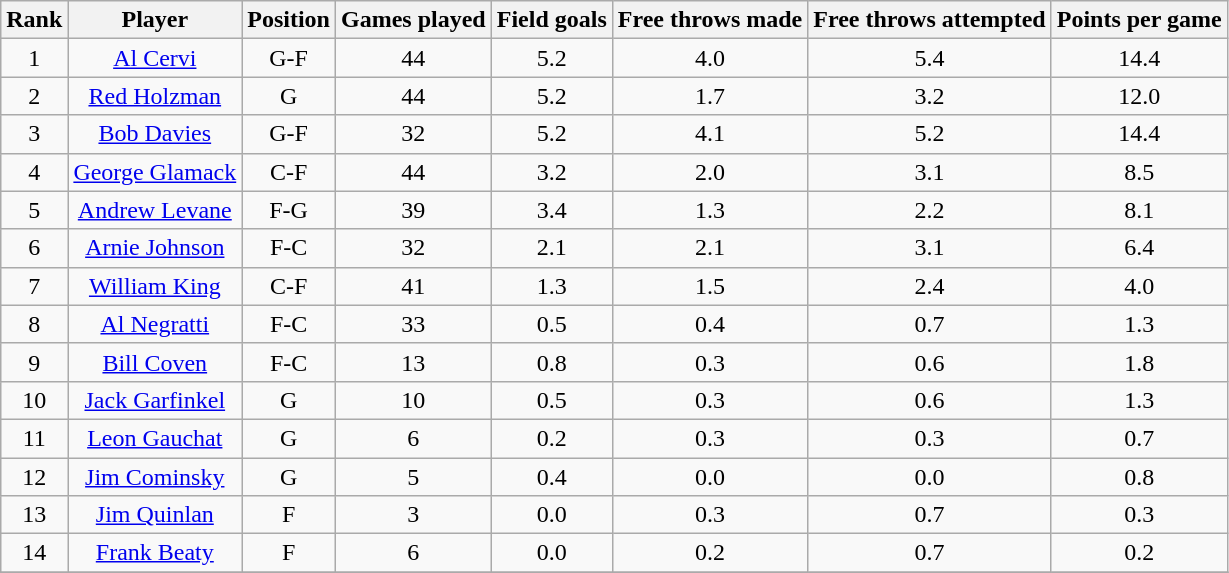<table class="wikitable" style="text-align: center;">
<tr>
<th>Rank</th>
<th>Player</th>
<th>Position</th>
<th>Games played</th>
<th>Field goals</th>
<th>Free throws made</th>
<th>Free throws attempted</th>
<th>Points per game</th>
</tr>
<tr>
<td>1</td>
<td><a href='#'>Al Cervi</a></td>
<td>G-F</td>
<td>44</td>
<td>5.2</td>
<td>4.0</td>
<td>5.4</td>
<td>14.4</td>
</tr>
<tr>
<td>2</td>
<td><a href='#'>Red Holzman</a></td>
<td>G</td>
<td>44</td>
<td>5.2</td>
<td>1.7</td>
<td>3.2</td>
<td>12.0</td>
</tr>
<tr>
<td>3</td>
<td><a href='#'>Bob Davies</a></td>
<td>G-F</td>
<td>32</td>
<td>5.2</td>
<td>4.1</td>
<td>5.2</td>
<td>14.4</td>
</tr>
<tr>
<td>4</td>
<td><a href='#'>George Glamack</a></td>
<td>C-F</td>
<td>44</td>
<td>3.2</td>
<td>2.0</td>
<td>3.1</td>
<td>8.5</td>
</tr>
<tr>
<td>5</td>
<td><a href='#'>Andrew Levane</a></td>
<td>F-G</td>
<td>39</td>
<td>3.4</td>
<td>1.3</td>
<td>2.2</td>
<td>8.1</td>
</tr>
<tr>
<td>6</td>
<td><a href='#'>Arnie Johnson</a></td>
<td>F-C</td>
<td>32</td>
<td>2.1</td>
<td>2.1</td>
<td>3.1</td>
<td>6.4</td>
</tr>
<tr>
<td>7</td>
<td><a href='#'>William King</a></td>
<td>C-F</td>
<td>41</td>
<td>1.3</td>
<td>1.5</td>
<td>2.4</td>
<td>4.0</td>
</tr>
<tr>
<td>8</td>
<td><a href='#'>Al Negratti</a></td>
<td>F-C</td>
<td>33</td>
<td>0.5</td>
<td>0.4</td>
<td>0.7</td>
<td>1.3</td>
</tr>
<tr>
<td>9</td>
<td><a href='#'>Bill Coven</a></td>
<td>F-C</td>
<td>13</td>
<td>0.8</td>
<td>0.3</td>
<td>0.6</td>
<td>1.8</td>
</tr>
<tr>
<td>10</td>
<td><a href='#'>Jack Garfinkel</a></td>
<td>G</td>
<td>10</td>
<td>0.5</td>
<td>0.3</td>
<td>0.6</td>
<td>1.3</td>
</tr>
<tr>
<td>11</td>
<td><a href='#'>Leon Gauchat</a></td>
<td>G</td>
<td>6</td>
<td>0.2</td>
<td>0.3</td>
<td>0.3</td>
<td>0.7</td>
</tr>
<tr>
<td>12</td>
<td><a href='#'>Jim Cominsky</a></td>
<td>G</td>
<td>5</td>
<td>0.4</td>
<td>0.0</td>
<td>0.0</td>
<td>0.8</td>
</tr>
<tr>
<td>13</td>
<td><a href='#'>Jim Quinlan</a></td>
<td>F</td>
<td>3</td>
<td>0.0</td>
<td>0.3</td>
<td>0.7</td>
<td>0.3</td>
</tr>
<tr>
<td>14</td>
<td><a href='#'>Frank Beaty</a></td>
<td>F</td>
<td>6</td>
<td>0.0</td>
<td>0.2</td>
<td>0.7</td>
<td>0.2</td>
</tr>
<tr>
</tr>
</table>
